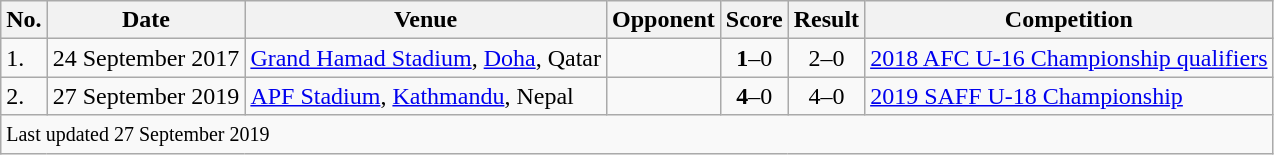<table class="wikitable" style="font-size:100%;">
<tr>
<th>No.</th>
<th>Date</th>
<th>Venue</th>
<th>Opponent</th>
<th>Score</th>
<th>Result</th>
<th>Competition</th>
</tr>
<tr>
<td>1.</td>
<td>24 September 2017</td>
<td><a href='#'>Grand Hamad Stadium</a>, <a href='#'>Doha</a>, Qatar</td>
<td></td>
<td align=center><strong>1</strong>–0</td>
<td align=center>2–0</td>
<td><a href='#'>2018 AFC U-16 Championship qualifiers</a></td>
</tr>
<tr>
<td>2.</td>
<td>27 September 2019</td>
<td><a href='#'>APF Stadium</a>, <a href='#'>Kathmandu</a>, Nepal</td>
<td></td>
<td align=center><strong>4</strong>–0</td>
<td align=center>4–0</td>
<td><a href='#'>2019 SAFF U-18 Championship</a></td>
</tr>
<tr>
<td colspan="8"><small>Last updated 27 September 2019</small></td>
</tr>
</table>
